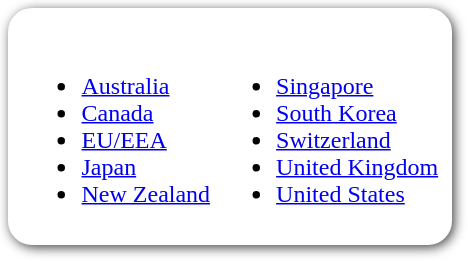<table style=" border-radius:1em; box-shadow: 0.1em 0.1em 0.5em rgba(0,0,0,0.75); background-color: white; border: 1px solid white; padding: 5px;">
<tr style="vertical-align:top;">
<td><br><ul><li> <a href='#'>Australia</a></li><li> <a href='#'>Canada</a></li><li> <a href='#'>EU/EEA</a></li><li> <a href='#'>Japan</a></li><li> <a href='#'>New Zealand</a></li></ul></td>
<td valign=top><br><ul><li> <a href='#'>Singapore</a></li><li> <a href='#'>South Korea</a></li><li> <a href='#'>Switzerland</a></li><li> <a href='#'>United Kingdom</a></li><li> <a href='#'>United States</a></li></ul></td>
</tr>
</table>
